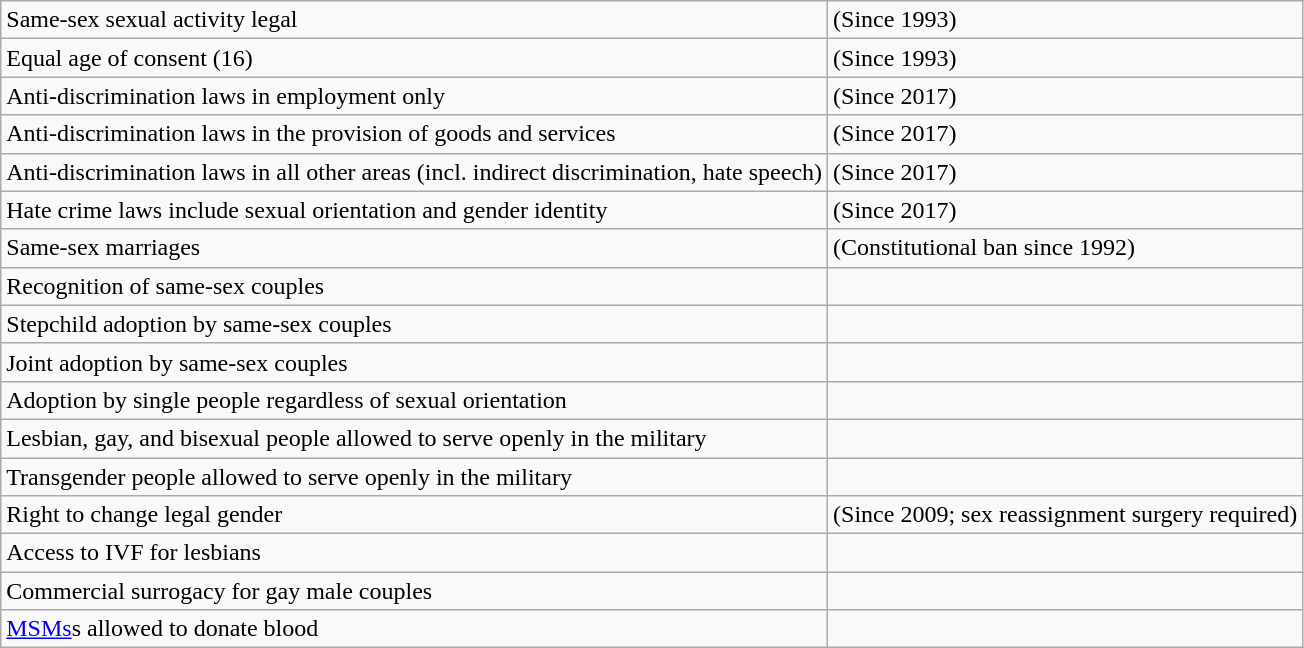<table class="wikitable">
<tr>
<td>Same-sex sexual activity legal</td>
<td> (Since 1993)</td>
</tr>
<tr>
<td>Equal age of consent (16)</td>
<td> (Since 1993)</td>
</tr>
<tr>
<td>Anti-discrimination laws in employment only</td>
<td> (Since 2017)</td>
</tr>
<tr>
<td>Anti-discrimination laws in the provision of goods and services</td>
<td> (Since 2017)</td>
</tr>
<tr>
<td>Anti-discrimination laws in all other areas (incl. indirect discrimination, hate speech)</td>
<td> (Since 2017)</td>
</tr>
<tr>
<td>Hate crime laws include sexual orientation and gender identity</td>
<td> (Since 2017)</td>
</tr>
<tr>
<td>Same-sex marriages</td>
<td> (Constitutional ban since 1992)</td>
</tr>
<tr>
<td>Recognition of same-sex couples</td>
<td></td>
</tr>
<tr>
<td>Stepchild adoption by same-sex couples</td>
<td></td>
</tr>
<tr>
<td>Joint adoption by same-sex couples</td>
<td></td>
</tr>
<tr>
<td>Adoption by single people regardless of sexual orientation</td>
<td></td>
</tr>
<tr>
<td>Lesbian, gay, and bisexual people allowed to serve openly in the military</td>
<td></td>
</tr>
<tr>
<td>Transgender people allowed to serve openly in the military</td>
<td></td>
</tr>
<tr>
<td>Right to change legal gender</td>
<td> (Since 2009; sex reassignment surgery required)</td>
</tr>
<tr>
<td>Access to IVF for lesbians</td>
<td></td>
</tr>
<tr>
<td>Commercial surrogacy for gay male couples</td>
<td></td>
</tr>
<tr>
<td><a href='#'>MSMs</a>s allowed to donate blood</td>
<td></td>
</tr>
</table>
